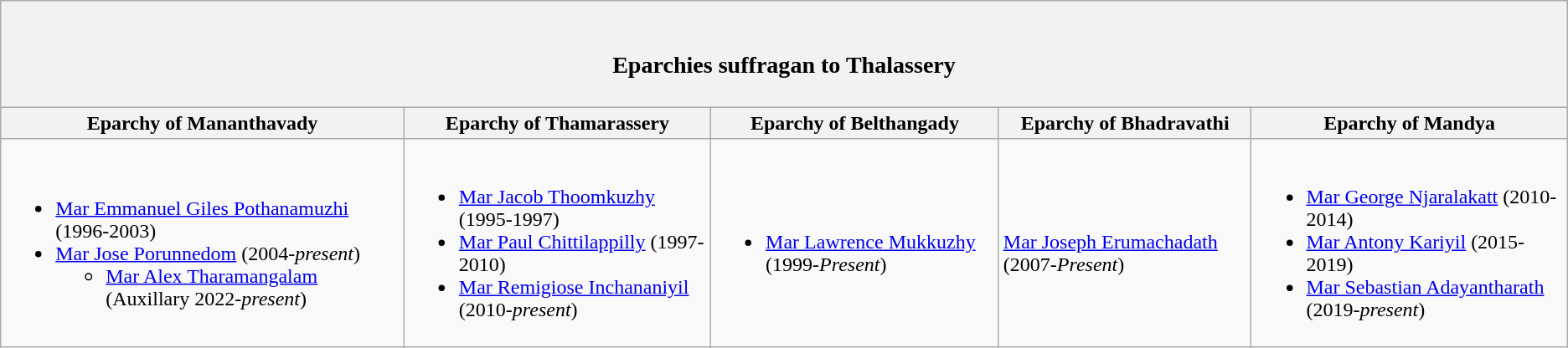<table class="wikitable sortable">
<tr>
<th colspan="5"><br><h3>Eparchies suffragan to Thalassery</h3></th>
</tr>
<tr>
<th>Eparchy of Mananthavady</th>
<th>Eparchy of Thamarassery</th>
<th>Eparchy of Belthangady</th>
<th>Eparchy of Bhadravathi</th>
<th>Eparchy of Mandya</th>
</tr>
<tr>
<td><br><ul><li><a href='#'>Mar Emmanuel Giles Pothanamuzhi</a> (1996-2003)</li><li><a href='#'> Mar Jose Porunnedom</a> (2004-<em>present</em>)<ul><li><a href='#'> Mar Alex Tharamangalam</a> (Auxillary 2022-<em>present</em>)</li></ul></li></ul></td>
<td><br><ul><li><a href='#'> Mar Jacob Thoomkuzhy</a> (1995-1997)</li><li><a href='#'>Mar Paul Chittilappilly</a> (1997-2010)</li><li><a href='#'> Mar Remigiose Inchananiyil</a> (2010-<em>present</em>)</li></ul></td>
<td><br><ul><li><a href='#'>Mar Lawrence Mukkuzhy</a> (1999-<em>Present</em>)</li></ul></td>
<td><br><a href='#'>Mar Joseph Erumachadath</a> (2007-<em>Present</em>)</td>
<td><br><ul><li><a href='#'>Mar George Njaralakatt</a> (2010-2014)</li><li><a href='#'>Mar Antony Kariyil</a> (2015-2019)</li><li><a href='#'>Mar Sebastian Adayantharath</a> (2019-<em>present</em>)</li></ul></td>
</tr>
</table>
